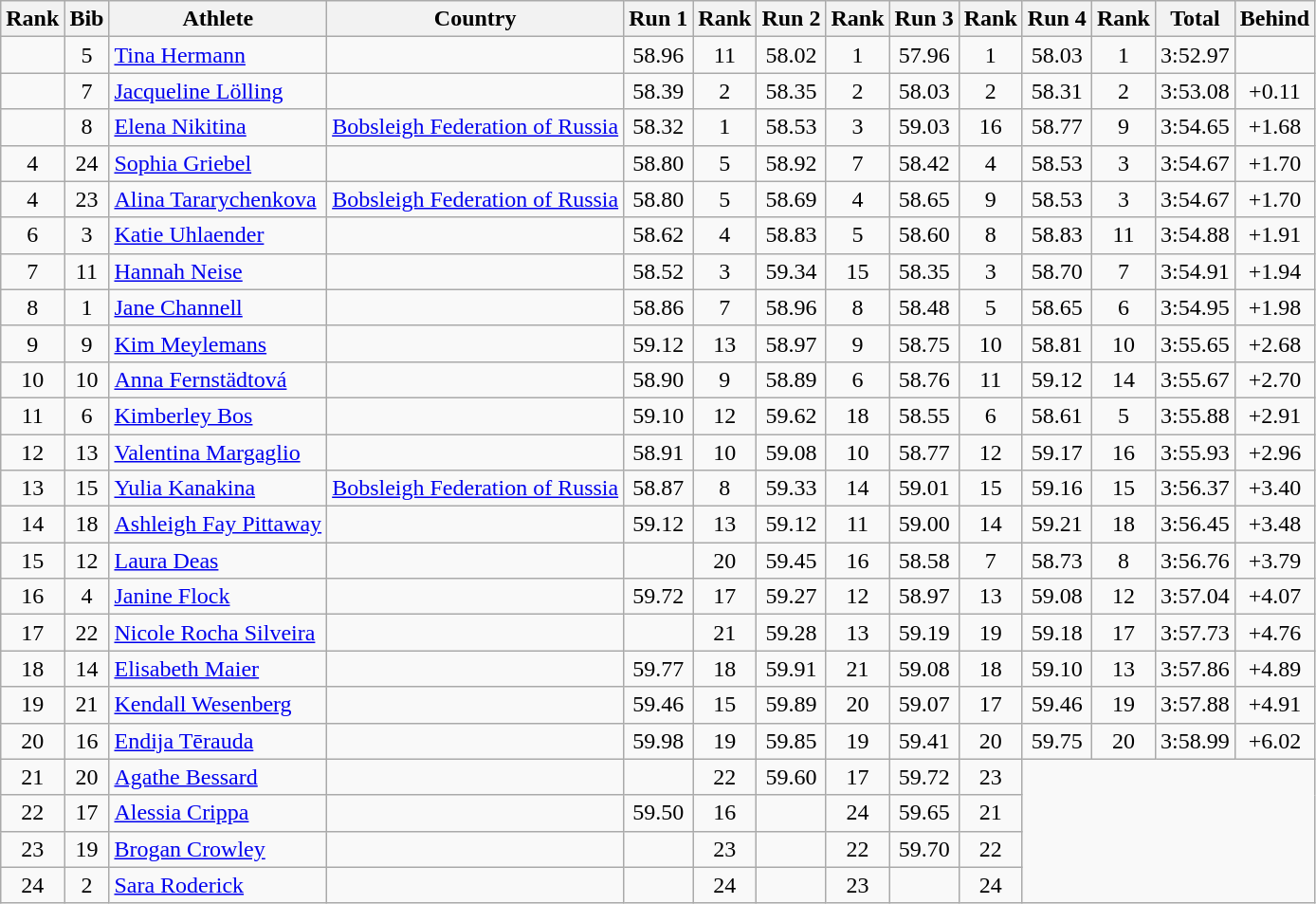<table class="wikitable sortable" style="text-align:center">
<tr>
<th>Rank</th>
<th>Bib</th>
<th>Athlete</th>
<th>Country</th>
<th>Run 1</th>
<th>Rank</th>
<th>Run 2</th>
<th>Rank</th>
<th>Run 3</th>
<th>Rank</th>
<th>Run 4</th>
<th>Rank</th>
<th>Total</th>
<th>Behind</th>
</tr>
<tr>
<td></td>
<td>5</td>
<td align=left><a href='#'>Tina Hermann</a></td>
<td align=left></td>
<td>58.96</td>
<td>11</td>
<td>58.02</td>
<td>1</td>
<td>57.96</td>
<td>1</td>
<td>58.03</td>
<td>1</td>
<td>3:52.97</td>
<td></td>
</tr>
<tr>
<td></td>
<td>7</td>
<td align=left><a href='#'>Jacqueline Lölling</a></td>
<td align=left></td>
<td>58.39</td>
<td>2</td>
<td>58.35</td>
<td>2</td>
<td>58.03</td>
<td>2</td>
<td>58.31</td>
<td>2</td>
<td>3:53.08</td>
<td>+0.11</td>
</tr>
<tr>
<td></td>
<td>8</td>
<td align=left><a href='#'>Elena Nikitina</a></td>
<td align=left><a href='#'>Bobsleigh Federation of Russia</a></td>
<td>58.32</td>
<td>1</td>
<td>58.53</td>
<td>3</td>
<td>59.03</td>
<td>16</td>
<td>58.77</td>
<td>9</td>
<td>3:54.65</td>
<td>+1.68</td>
</tr>
<tr>
<td>4</td>
<td>24</td>
<td align=left><a href='#'>Sophia Griebel</a></td>
<td align=left></td>
<td>58.80</td>
<td>5</td>
<td>58.92</td>
<td>7</td>
<td>58.42</td>
<td>4</td>
<td>58.53</td>
<td>3</td>
<td>3:54.67</td>
<td>+1.70</td>
</tr>
<tr>
<td>4</td>
<td>23</td>
<td align=left><a href='#'>Alina Tararychenkova</a></td>
<td align=left><a href='#'>Bobsleigh Federation of Russia</a></td>
<td>58.80</td>
<td>5</td>
<td>58.69</td>
<td>4</td>
<td>58.65</td>
<td>9</td>
<td>58.53</td>
<td>3</td>
<td>3:54.67</td>
<td>+1.70</td>
</tr>
<tr>
<td>6</td>
<td>3</td>
<td align=left><a href='#'>Katie Uhlaender</a></td>
<td align=left></td>
<td>58.62</td>
<td>4</td>
<td>58.83</td>
<td>5</td>
<td>58.60</td>
<td>8</td>
<td>58.83</td>
<td>11</td>
<td>3:54.88</td>
<td>+1.91</td>
</tr>
<tr>
<td>7</td>
<td>11</td>
<td align=left><a href='#'>Hannah Neise</a></td>
<td align=left></td>
<td>58.52</td>
<td>3</td>
<td>59.34</td>
<td>15</td>
<td>58.35</td>
<td>3</td>
<td>58.70</td>
<td>7</td>
<td>3:54.91</td>
<td>+1.94</td>
</tr>
<tr>
<td>8</td>
<td>1</td>
<td align=left><a href='#'>Jane Channell</a></td>
<td align=left></td>
<td>58.86</td>
<td>7</td>
<td>58.96</td>
<td>8</td>
<td>58.48</td>
<td>5</td>
<td>58.65</td>
<td>6</td>
<td>3:54.95</td>
<td>+1.98</td>
</tr>
<tr>
<td>9</td>
<td>9</td>
<td align=left><a href='#'>Kim Meylemans</a></td>
<td align=left></td>
<td>59.12</td>
<td>13</td>
<td>58.97</td>
<td>9</td>
<td>58.75</td>
<td>10</td>
<td>58.81</td>
<td>10</td>
<td>3:55.65</td>
<td>+2.68</td>
</tr>
<tr>
<td>10</td>
<td>10</td>
<td align=left><a href='#'>Anna Fernstädtová</a></td>
<td align=left></td>
<td>58.90</td>
<td>9</td>
<td>58.89</td>
<td>6</td>
<td>58.76</td>
<td>11</td>
<td>59.12</td>
<td>14</td>
<td>3:55.67</td>
<td>+2.70</td>
</tr>
<tr>
<td>11</td>
<td>6</td>
<td align=left><a href='#'>Kimberley Bos</a></td>
<td align=left></td>
<td>59.10</td>
<td>12</td>
<td>59.62</td>
<td>18</td>
<td>58.55</td>
<td>6</td>
<td>58.61</td>
<td>5</td>
<td>3:55.88</td>
<td>+2.91</td>
</tr>
<tr>
<td>12</td>
<td>13</td>
<td align=left><a href='#'>Valentina Margaglio</a></td>
<td align=left></td>
<td>58.91</td>
<td>10</td>
<td>59.08</td>
<td>10</td>
<td>58.77</td>
<td>12</td>
<td>59.17</td>
<td>16</td>
<td>3:55.93</td>
<td>+2.96</td>
</tr>
<tr>
<td>13</td>
<td>15</td>
<td align=left><a href='#'>Yulia Kanakina</a></td>
<td align=left><a href='#'>Bobsleigh Federation of Russia</a></td>
<td>58.87</td>
<td>8</td>
<td>59.33</td>
<td>14</td>
<td>59.01</td>
<td>15</td>
<td>59.16</td>
<td>15</td>
<td>3:56.37</td>
<td>+3.40</td>
</tr>
<tr>
<td>14</td>
<td>18</td>
<td align=left><a href='#'>Ashleigh Fay Pittaway</a></td>
<td align=left></td>
<td>59.12</td>
<td>13</td>
<td>59.12</td>
<td>11</td>
<td>59.00</td>
<td>14</td>
<td>59.21</td>
<td>18</td>
<td>3:56.45</td>
<td>+3.48</td>
</tr>
<tr>
<td>15</td>
<td>12</td>
<td align=left><a href='#'>Laura Deas</a></td>
<td align=left></td>
<td></td>
<td>20</td>
<td>59.45</td>
<td>16</td>
<td>58.58</td>
<td>7</td>
<td>58.73</td>
<td>8</td>
<td>3:56.76</td>
<td>+3.79</td>
</tr>
<tr>
<td>16</td>
<td>4</td>
<td align=left><a href='#'>Janine Flock</a></td>
<td align=left></td>
<td>59.72</td>
<td>17</td>
<td>59.27</td>
<td>12</td>
<td>58.97</td>
<td>13</td>
<td>59.08</td>
<td>12</td>
<td>3:57.04</td>
<td>+4.07</td>
</tr>
<tr>
<td>17</td>
<td>22</td>
<td align=left><a href='#'>Nicole Rocha Silveira</a></td>
<td align=left></td>
<td></td>
<td>21</td>
<td>59.28</td>
<td>13</td>
<td>59.19</td>
<td>19</td>
<td>59.18</td>
<td>17</td>
<td>3:57.73</td>
<td>+4.76</td>
</tr>
<tr>
<td>18</td>
<td>14</td>
<td align=left><a href='#'>Elisabeth Maier</a></td>
<td align=left></td>
<td>59.77</td>
<td>18</td>
<td>59.91</td>
<td>21</td>
<td>59.08</td>
<td>18</td>
<td>59.10</td>
<td>13</td>
<td>3:57.86</td>
<td>+4.89</td>
</tr>
<tr>
<td>19</td>
<td>21</td>
<td align=left><a href='#'>Kendall Wesenberg</a></td>
<td align=left></td>
<td>59.46</td>
<td>15</td>
<td>59.89</td>
<td>20</td>
<td>59.07</td>
<td>17</td>
<td>59.46</td>
<td>19</td>
<td>3:57.88</td>
<td>+4.91</td>
</tr>
<tr>
<td>20</td>
<td>16</td>
<td align=left><a href='#'>Endija Tērauda</a></td>
<td align=left></td>
<td>59.98</td>
<td>19</td>
<td>59.85</td>
<td>19</td>
<td>59.41</td>
<td>20</td>
<td>59.75</td>
<td>20</td>
<td>3:58.99</td>
<td>+6.02</td>
</tr>
<tr>
<td>21</td>
<td>20</td>
<td align=left><a href='#'>Agathe Bessard</a></td>
<td align=left></td>
<td></td>
<td>22</td>
<td>59.60</td>
<td>17</td>
<td>59.72</td>
<td>23</td>
<td colspan=4 rowspan=4></td>
</tr>
<tr>
<td>22</td>
<td>17</td>
<td align=left><a href='#'>Alessia Crippa</a></td>
<td align=left></td>
<td>59.50</td>
<td>16</td>
<td></td>
<td>24</td>
<td>59.65</td>
<td>21</td>
</tr>
<tr>
<td>23</td>
<td>19</td>
<td align=left><a href='#'>Brogan Crowley</a></td>
<td align=left></td>
<td></td>
<td>23</td>
<td></td>
<td>22</td>
<td>59.70</td>
<td>22</td>
</tr>
<tr>
<td>24</td>
<td>2</td>
<td align=left><a href='#'>Sara Roderick</a></td>
<td align=left></td>
<td></td>
<td>24</td>
<td></td>
<td>23</td>
<td></td>
<td>24</td>
</tr>
</table>
